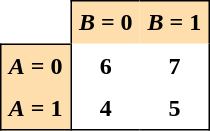<table cellpadding="5" cellspacing="0" align="center">
<tr>
<th></th>
<th style="background:#ffdead;border-left:1px solid black;border-top:1px solid black;"><em>B</em> = 0</th>
<th style="background:#ffdead;border-top:1px solid black;border-right:1px solid black;"><em>B</em> = 1</th>
</tr>
<tr>
<th style="background:#ffdead;border-left:1px solid black;border-top:1px solid black;"><em>A</em> = 0</th>
<th style="border-left:1px solid black;">6</th>
<th style="border-right:1px solid black;">7</th>
</tr>
<tr>
<th style="background:#ffdead;border-bottom:1px solid black;border-left:1px solid black;"><em>A</em> = 1</th>
<th style="border-bottom:1px solid black;border-left:1px solid black;">4</th>
<th style="border-bottom:1px solid black;border-right:1px solid black;">5</th>
</tr>
</table>
